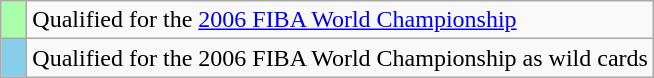<table class="wikitable">
<tr>
<td width=10px bgcolor="#aaffaa"></td>
<td>Qualified for the <a href='#'>2006 FIBA World Championship</a></td>
</tr>
<tr>
<td width=10px bgcolor="skyblue"></td>
<td>Qualified for the 2006 FIBA World Championship as wild cards</td>
</tr>
</table>
